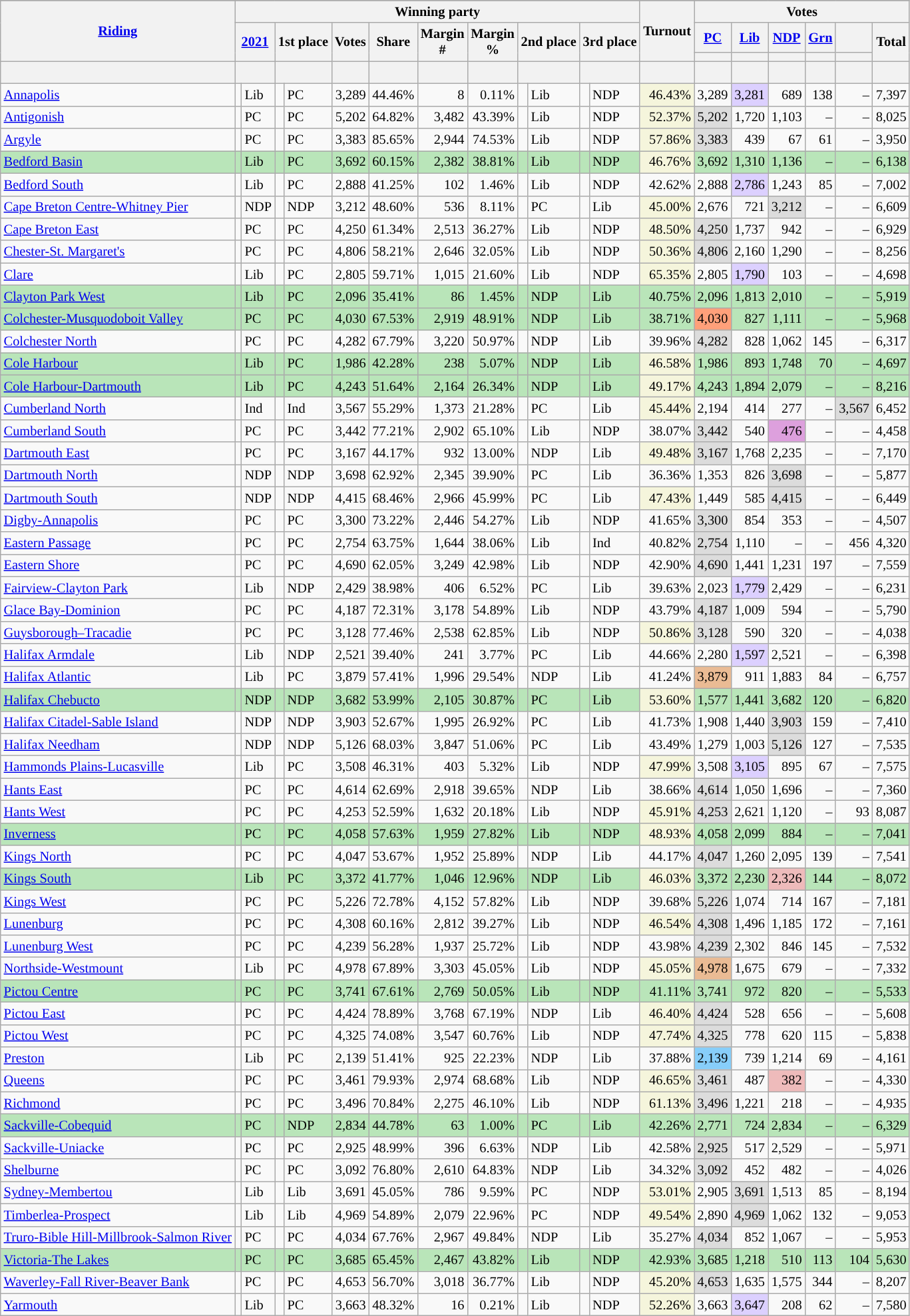<table class="wikitable sortable mw-collapsible sort-under" style="text-align:right; font-size:85%">
<tr>
</tr>
<tr>
<th rowspan="3" scope="col"><a href='#'>Riding</a></th>
<th scope="col" colspan="12">Winning party</th>
<th rowspan="3" scope="col">Turnout<br></th>
<th scope="col" colspan="7">Votes</th>
</tr>
<tr>
<th colspan="2" rowspan="2" scope="col"><a href='#'>2021</a></th>
<th colspan="2" rowspan="2" scope="col">1st place</th>
<th rowspan="2" scope="col">Votes</th>
<th rowspan="2" scope="col">Share</th>
<th rowspan="2" scope="col">Margin<br>#</th>
<th rowspan="2" scope="col">Margin<br>%</th>
<th colspan="2" rowspan="2" scope="col">2nd place</th>
<th colspan="2" rowspan="2" scope="col">3rd place</th>
<th scope="col"><a href='#'>PC</a></th>
<th scope="col"><a href='#'>Lib</a></th>
<th scope="col"><a href='#'>NDP</a></th>
<th scope="col"><a href='#'>Grn</a></th>
<th scope="col"></th>
<th rowspan="2" scope="col">Total</th>
</tr>
<tr>
<th scope="col" style="background-color:"></th>
<th scope="col" style="background-color:"></th>
<th scope="col" style="background-color:"></th>
<th scope="col" style="background-color:"></th>
<th scope="col" style="background-color:"></th>
</tr>
<tr>
<th> </th>
<th colspan="2"></th>
<th colspan="2"></th>
<th></th>
<th></th>
<th></th>
<th></th>
<th colspan="2"></th>
<th colspan="2"></th>
<th></th>
<th></th>
<th></th>
<th></th>
<th></th>
<th></th>
<th></th>
</tr>
<tr>
<td style="text-align:left;"><a href='#'>Annapolis</a></td>
<td></td>
<td style="text-align:left;">Lib</td>
<td></td>
<td style="text-align:left;">PC</td>
<td>3,289</td>
<td>44.46%</td>
<td>8</td>
<td>0.11%</td>
<td></td>
<td style="text-align:left;">Lib</td>
<td></td>
<td style="text-align:left;">NDP</td>
<td style="background-color:#F5F5DC;">46.43%</td>
<td>3,289</td>
<td style="background-color:#DCD0FF;">3,281</td>
<td>689</td>
<td>138</td>
<td>–</td>
<td>7,397</td>
</tr>
<tr>
<td style="text-align:left;"><a href='#'>Antigonish</a></td>
<td></td>
<td style="text-align:left;">PC</td>
<td></td>
<td style="text-align:left;">PC</td>
<td>5,202</td>
<td>64.82%</td>
<td>3,482</td>
<td>43.39%</td>
<td></td>
<td style="text-align:left;">Lib</td>
<td></td>
<td style="text-align:left;">NDP</td>
<td style="background-color:#F5F5DC;">52.37%</td>
<td style="background-color:#DCDCDC;">5,202</td>
<td>1,720</td>
<td>1,103</td>
<td>–</td>
<td>–</td>
<td>8,025</td>
</tr>
<tr>
<td style="text-align:left;"><a href='#'>Argyle</a></td>
<td></td>
<td style="text-align:left;">PC</td>
<td></td>
<td style="text-align:left;">PC</td>
<td>3,383</td>
<td>85.65%</td>
<td>2,944</td>
<td>74.53%</td>
<td></td>
<td style="text-align:left;">Lib</td>
<td></td>
<td style="text-align:left;">NDP</td>
<td style="background-color:#F5F5DC;">57.86%</td>
<td style="background-color:#DCDCDC;">3,383</td>
<td>439</td>
<td>67</td>
<td>61</td>
<td>–</td>
<td>3,950</td>
</tr>
<tr style="background-color:#B9E5B9;">
<td style="text-align:left;"><a href='#'>Bedford Basin</a></td>
<td></td>
<td style="text-align:left;">Lib</td>
<td></td>
<td style="text-align:left;">PC</td>
<td>3,692</td>
<td>60.15%</td>
<td>2,382</td>
<td>38.81%</td>
<td></td>
<td style="text-align:left;">Lib</td>
<td></td>
<td style="text-align:left;">NDP</td>
<td style="background-color:#F5F5DC;">46.76%</td>
<td>3,692</td>
<td>1,310</td>
<td>1,136</td>
<td>–</td>
<td>–</td>
<td>6,138</td>
</tr>
<tr>
<td style="text-align:left;"><a href='#'>Bedford South</a></td>
<td></td>
<td style="text-align:left;">Lib</td>
<td></td>
<td style="text-align:left;">PC</td>
<td>2,888</td>
<td>41.25%</td>
<td>102</td>
<td>1.46%</td>
<td></td>
<td style="text-align:left;">Lib</td>
<td></td>
<td style="text-align:left;">NDP</td>
<td>42.62%</td>
<td>2,888</td>
<td style="background-color:#DCD0FF;">2,786</td>
<td>1,243</td>
<td>85</td>
<td>–</td>
<td>7,002</td>
</tr>
<tr>
<td style="text-align:left;"><a href='#'>Cape Breton Centre-Whitney Pier</a></td>
<td></td>
<td style="text-align:left;">NDP</td>
<td></td>
<td style="text-align:left;">NDP</td>
<td>3,212</td>
<td>48.60%</td>
<td>536</td>
<td>8.11%</td>
<td></td>
<td style="text-align:left;">PC</td>
<td></td>
<td style="text-align:left;">Lib</td>
<td style="background-color:#F5F5DC;">45.00%</td>
<td>2,676</td>
<td>721</td>
<td style="background-color:#DCDCDC;">3,212</td>
<td>–</td>
<td>–</td>
<td>6,609</td>
</tr>
<tr>
<td style="text-align:left;"><a href='#'>Cape Breton East</a></td>
<td></td>
<td style="text-align:left;">PC</td>
<td></td>
<td style="text-align:left;">PC</td>
<td>4,250</td>
<td>61.34%</td>
<td>2,513</td>
<td>36.27%</td>
<td></td>
<td style="text-align:left;">Lib</td>
<td></td>
<td style="text-align:left;">NDP</td>
<td style="background-color:#F5F5DC;">48.50%</td>
<td style="background-color:#DCDCDC;">4,250</td>
<td>1,737</td>
<td>942</td>
<td>–</td>
<td>–</td>
<td>6,929</td>
</tr>
<tr>
<td style="text-align:left;"><a href='#'>Chester-St. Margaret's</a></td>
<td></td>
<td style="text-align:left;">PC</td>
<td></td>
<td style="text-align:left;">PC</td>
<td>4,806</td>
<td>58.21%</td>
<td>2,646</td>
<td>32.05%</td>
<td></td>
<td style="text-align:left;">Lib</td>
<td></td>
<td style="text-align:left;">NDP</td>
<td style="background-color:#F5F5DC;">50.36%</td>
<td style="background-color:#DCDCDC;">4,806</td>
<td>2,160</td>
<td>1,290</td>
<td>–</td>
<td>–</td>
<td>8,256</td>
</tr>
<tr>
<td style="text-align:left;"><a href='#'>Clare</a></td>
<td></td>
<td style="text-align:left;">Lib</td>
<td></td>
<td style="text-align:left;">PC</td>
<td>2,805</td>
<td>59.71%</td>
<td>1,015</td>
<td>21.60%</td>
<td></td>
<td style="text-align:left;">Lib</td>
<td></td>
<td style="text-align:left;">NDP</td>
<td style="background-color:#F5F5DC;">65.35%</td>
<td>2,805</td>
<td style="background-color:#DCD0FF;">1,790</td>
<td>103</td>
<td>–</td>
<td>–</td>
<td>4,698</td>
</tr>
<tr style="background-color:#B9E5B9;">
<td style="text-align:left;"><a href='#'>Clayton Park West</a></td>
<td></td>
<td style="text-align:left;">Lib</td>
<td></td>
<td style="text-align:left;">PC</td>
<td>2,096</td>
<td>35.41%</td>
<td>86</td>
<td>1.45%</td>
<td></td>
<td style="text-align:left;">NDP</td>
<td></td>
<td style="text-align:left;">Lib</td>
<td>40.75%</td>
<td>2,096</td>
<td>1,813</td>
<td>2,010</td>
<td>–</td>
<td>–</td>
<td>5,919</td>
</tr>
<tr style="background-color:#B9E5B9;">
<td style="text-align:left;"><a href='#'>Colchester-Musquodoboit Valley</a></td>
<td></td>
<td style="text-align:left;">PC</td>
<td></td>
<td style="text-align:left;">PC</td>
<td>4,030</td>
<td>67.53%</td>
<td>2,919</td>
<td>48.91%</td>
<td></td>
<td style="text-align:left;">NDP</td>
<td></td>
<td style="text-align:left;">Lib</td>
<td>38.71%</td>
<td style="background-color:#FFA07A;">4,030</td>
<td>827</td>
<td>1,111</td>
<td>–</td>
<td>–</td>
<td>5,968</td>
</tr>
<tr>
<td style="text-align:left;"><a href='#'>Colchester North</a></td>
<td></td>
<td style="text-align:left;">PC</td>
<td></td>
<td style="text-align:left;">PC</td>
<td>4,282</td>
<td>67.79%</td>
<td>3,220</td>
<td>50.97%</td>
<td></td>
<td style="text-align:left;">NDP</td>
<td></td>
<td style="text-align:left;">Lib</td>
<td>39.96%</td>
<td style="background-color:#DCDCDC;">4,282</td>
<td>828</td>
<td>1,062</td>
<td>145</td>
<td>–</td>
<td>6,317</td>
</tr>
<tr style="background-color:#B9E5B9;">
<td style="text-align:left;"><a href='#'>Cole Harbour</a></td>
<td></td>
<td style="text-align:left;">Lib</td>
<td></td>
<td style="text-align:left;">PC</td>
<td>1,986</td>
<td>42.28%</td>
<td>238</td>
<td>5.07%</td>
<td></td>
<td style="text-align:left;">NDP</td>
<td></td>
<td style="text-align:left;">Lib</td>
<td style="background-color:#F5F5DC;">46.58%</td>
<td>1,986</td>
<td>893</td>
<td>1,748</td>
<td>70</td>
<td>–</td>
<td>4,697</td>
</tr>
<tr style="background-color:#B9E5B9;">
<td style="text-align:left;"><a href='#'>Cole Harbour-Dartmouth</a></td>
<td></td>
<td style="text-align:left;">Lib</td>
<td></td>
<td style="text-align:left;">PC</td>
<td>4,243</td>
<td>51.64%</td>
<td>2,164</td>
<td>26.34%</td>
<td></td>
<td style="text-align:left;">NDP</td>
<td></td>
<td style="text-align:left;">Lib</td>
<td style="background-color:#F5F5DC;">49.17%</td>
<td>4,243</td>
<td>1,894</td>
<td>2,079</td>
<td>–</td>
<td>–</td>
<td>8,216</td>
</tr>
<tr>
<td style="text-align:left;"><a href='#'>Cumberland North</a></td>
<td></td>
<td style="text-align:left;">Ind</td>
<td></td>
<td style="text-align:left;">Ind</td>
<td>3,567</td>
<td>55.29%</td>
<td>1,373</td>
<td>21.28%</td>
<td></td>
<td style="text-align:left;">PC</td>
<td></td>
<td style="text-align:left;">Lib</td>
<td style="background-color:#F5F5DC;">45.44%</td>
<td>2,194</td>
<td>414</td>
<td>277</td>
<td>–</td>
<td style="background-color:#DCDCDC;">3,567</td>
<td>6,452</td>
</tr>
<tr>
<td style="text-align:left;"><a href='#'>Cumberland South</a></td>
<td></td>
<td style="text-align:left;">PC</td>
<td></td>
<td style="text-align:left;">PC</td>
<td>3,442</td>
<td>77.21%</td>
<td>2,902</td>
<td>65.10%</td>
<td></td>
<td style="text-align:left;">Lib</td>
<td></td>
<td style="text-align:left;">NDP</td>
<td>38.07%</td>
<td style="background-color:#DCDCDC;">3,442</td>
<td>540</td>
<td style="background-color:#DDA0DD;">476</td>
<td>–</td>
<td>–</td>
<td>4,458</td>
</tr>
<tr>
<td style="text-align:left;"><a href='#'>Dartmouth East</a></td>
<td></td>
<td style="text-align:left;">PC</td>
<td></td>
<td style="text-align:left;">PC</td>
<td>3,167</td>
<td>44.17%</td>
<td>932</td>
<td>13.00%</td>
<td></td>
<td style="text-align:left;">NDP</td>
<td></td>
<td style="text-align:left;">Lib</td>
<td style="background-color:#F5F5DC;">49.48%</td>
<td style="background-color:#DCDCDC;">3,167</td>
<td>1,768</td>
<td>2,235</td>
<td>–</td>
<td>–</td>
<td>7,170</td>
</tr>
<tr>
<td style="text-align:left;"><a href='#'>Dartmouth North</a></td>
<td></td>
<td style="text-align:left;">NDP</td>
<td></td>
<td style="text-align:left;">NDP</td>
<td>3,698</td>
<td>62.92%</td>
<td>2,345</td>
<td>39.90%</td>
<td></td>
<td style="text-align:left;">PC</td>
<td></td>
<td style="text-align:left;">Lib</td>
<td>36.36%</td>
<td>1,353</td>
<td>826</td>
<td style="background-color:#DCDCDC;">3,698</td>
<td>–</td>
<td>–</td>
<td>5,877</td>
</tr>
<tr>
<td style="text-align:left;"><a href='#'>Dartmouth South</a></td>
<td></td>
<td style="text-align:left;">NDP</td>
<td></td>
<td style="text-align:left;">NDP</td>
<td>4,415</td>
<td>68.46%</td>
<td>2,966</td>
<td>45.99%</td>
<td></td>
<td style="text-align:left;">PC</td>
<td></td>
<td style="text-align:left;">Lib</td>
<td style="background-color:#F5F5DC;">47.43%</td>
<td>1,449</td>
<td>585</td>
<td style="background-color:#DCDCDC;">4,415</td>
<td>–</td>
<td>–</td>
<td>6,449</td>
</tr>
<tr>
<td style="text-align:left;"><a href='#'>Digby-Annapolis</a></td>
<td></td>
<td style="text-align:left;">PC</td>
<td></td>
<td style="text-align:left;">PC</td>
<td>3,300</td>
<td>73.22%</td>
<td>2,446</td>
<td>54.27%</td>
<td></td>
<td style="text-align:left;">Lib</td>
<td></td>
<td style="text-align:left;">NDP</td>
<td>41.65%</td>
<td style="background-color:#DCDCDC;">3,300</td>
<td>854</td>
<td>353</td>
<td>–</td>
<td>–</td>
<td>4,507</td>
</tr>
<tr>
<td style="text-align:left;"><a href='#'>Eastern Passage</a></td>
<td></td>
<td style="text-align:left;">PC</td>
<td></td>
<td style="text-align:left;">PC</td>
<td>2,754</td>
<td>63.75%</td>
<td>1,644</td>
<td>38.06%</td>
<td></td>
<td style="text-align:left;">Lib</td>
<td></td>
<td style="text-align:left;">Ind</td>
<td>40.82%</td>
<td style="background-color:#DCDCDC;">2,754</td>
<td>1,110</td>
<td>–</td>
<td>–</td>
<td>456</td>
<td>4,320</td>
</tr>
<tr>
<td style="text-align:left;"><a href='#'>Eastern Shore</a></td>
<td></td>
<td style="text-align:left;">PC</td>
<td></td>
<td style="text-align:left;">PC</td>
<td>4,690</td>
<td>62.05%</td>
<td>3,249</td>
<td>42.98%</td>
<td></td>
<td style="text-align:left;">Lib</td>
<td></td>
<td style="text-align:left;">NDP</td>
<td>42.90%</td>
<td style="background-color:#DCDCDC;">4,690</td>
<td>1,441</td>
<td>1,231</td>
<td>197</td>
<td>–</td>
<td>7,559</td>
</tr>
<tr>
<td style="text-align:left;"><a href='#'>Fairview-Clayton Park</a></td>
<td></td>
<td style="text-align:left;">Lib</td>
<td></td>
<td style="text-align:left;">NDP</td>
<td>2,429</td>
<td>38.98%</td>
<td>406</td>
<td>6.52%</td>
<td></td>
<td style="text-align:left;">PC</td>
<td></td>
<td style="text-align:left;">Lib</td>
<td>39.63%</td>
<td>2,023</td>
<td style="background-color:#DCD0FF;">1,779</td>
<td>2,429</td>
<td>–</td>
<td>–</td>
<td>6,231</td>
</tr>
<tr>
<td style="text-align:left;"><a href='#'>Glace Bay-Dominion</a></td>
<td></td>
<td style="text-align:left;">PC</td>
<td></td>
<td style="text-align:left;">PC</td>
<td>4,187</td>
<td>72.31%</td>
<td>3,178</td>
<td>54.89%</td>
<td></td>
<td style="text-align:left;">Lib</td>
<td></td>
<td style="text-align:left;">NDP</td>
<td>43.79%</td>
<td style="background-color:#DCDCDC;">4,187</td>
<td>1,009</td>
<td>594</td>
<td>–</td>
<td>–</td>
<td>5,790</td>
</tr>
<tr>
<td style="text-align:left;"><a href='#'>Guysborough–Tracadie</a></td>
<td></td>
<td style="text-align:left;">PC</td>
<td></td>
<td style="text-align:left;">PC</td>
<td>3,128</td>
<td>77.46%</td>
<td>2,538</td>
<td>62.85%</td>
<td></td>
<td style="text-align:left;">Lib</td>
<td></td>
<td style="text-align:left;">NDP</td>
<td style="background-color:#F5F5DC;">50.86%</td>
<td style="background-color:#DCDCDC;">3,128</td>
<td>590</td>
<td>320</td>
<td>–</td>
<td>–</td>
<td>4,038</td>
</tr>
<tr>
<td style="text-align:left;"><a href='#'>Halifax Armdale</a></td>
<td></td>
<td style="text-align:left;">Lib</td>
<td></td>
<td style="text-align:left;">NDP</td>
<td>2,521</td>
<td>39.40%</td>
<td>241</td>
<td>3.77%</td>
<td></td>
<td style="text-align:left;">PC</td>
<td></td>
<td style="text-align:left;">Lib</td>
<td>44.66%</td>
<td>2,280</td>
<td style="background-color:#DCD0FF;">1,597</td>
<td>2,521</td>
<td>–</td>
<td>–</td>
<td>6,398</td>
</tr>
<tr>
<td style="text-align:left;"><a href='#'>Halifax Atlantic</a></td>
<td></td>
<td style="text-align:left;">Lib</td>
<td></td>
<td style="text-align:left;">PC</td>
<td>3,879</td>
<td>57.41%</td>
<td>1,996</td>
<td>29.54%</td>
<td></td>
<td style="text-align:left;">NDP</td>
<td></td>
<td style="text-align:left;">Lib</td>
<td>41.24%</td>
<td style="background-color:#EABB94;">3,879</td>
<td>911</td>
<td>1,883</td>
<td>84</td>
<td>–</td>
<td>6,757</td>
</tr>
<tr style="background-color:#B9E5B9;">
<td style="text-align:left;"><a href='#'>Halifax Chebucto</a></td>
<td></td>
<td style="text-align:left;">NDP</td>
<td></td>
<td style="text-align:left;">NDP</td>
<td>3,682</td>
<td>53.99%</td>
<td>2,105</td>
<td>30.87%</td>
<td></td>
<td style="text-align:left;">PC</td>
<td></td>
<td style="text-align:left;">Lib</td>
<td style="background-color:#F5F5DC;">53.60%</td>
<td>1,577</td>
<td>1,441</td>
<td>3,682</td>
<td>120</td>
<td>–</td>
<td>6,820</td>
</tr>
<tr>
<td style="text-align:left;"><a href='#'>Halifax Citadel-Sable Island</a></td>
<td></td>
<td style="text-align:left;">NDP</td>
<td></td>
<td style="text-align:left;">NDP</td>
<td>3,903</td>
<td>52.67%</td>
<td>1,995</td>
<td>26.92%</td>
<td></td>
<td style="text-align:left;">PC</td>
<td></td>
<td style="text-align:left;">Lib</td>
<td>41.73%</td>
<td>1,908</td>
<td>1,440</td>
<td style="background-color:#DCDCDC;">3,903</td>
<td>159</td>
<td>–</td>
<td>7,410</td>
</tr>
<tr>
<td style="text-align:left;"><a href='#'>Halifax Needham</a></td>
<td></td>
<td style="text-align:left;">NDP</td>
<td></td>
<td style="text-align:left;">NDP</td>
<td>5,126</td>
<td>68.03%</td>
<td>3,847</td>
<td>51.06%</td>
<td></td>
<td style="text-align:left;">PC</td>
<td></td>
<td style="text-align:left;">Lib</td>
<td>43.49%</td>
<td>1,279</td>
<td>1,003</td>
<td style="background-color:#DCDCDC;">5,126</td>
<td>127</td>
<td>–</td>
<td>7,535</td>
</tr>
<tr>
<td style="text-align:left;"><a href='#'>Hammonds Plains-Lucasville</a></td>
<td></td>
<td style="text-align:left;">Lib</td>
<td></td>
<td style="text-align:left;">PC</td>
<td>3,508</td>
<td>46.31%</td>
<td>403</td>
<td>5.32%</td>
<td></td>
<td style="text-align:left;">Lib</td>
<td></td>
<td style="text-align:left;">NDP</td>
<td style="background-color:#F5F5DC;">47.99%</td>
<td>3,508</td>
<td style="background-color:#DCD0FF;">3,105</td>
<td>895</td>
<td>67</td>
<td>–</td>
<td>7,575</td>
</tr>
<tr>
<td style="text-align:left;"><a href='#'>Hants East</a></td>
<td></td>
<td style="text-align:left;">PC</td>
<td></td>
<td style="text-align:left;">PC</td>
<td>4,614</td>
<td>62.69%</td>
<td>2,918</td>
<td>39.65%</td>
<td></td>
<td style="text-align:left;">NDP</td>
<td></td>
<td style="text-align:left;">Lib</td>
<td>38.66%</td>
<td style="background-color:#DCDCDC;">4,614</td>
<td>1,050</td>
<td>1,696</td>
<td>–</td>
<td>–</td>
<td>7,360</td>
</tr>
<tr>
<td style="text-align:left;"><a href='#'>Hants West</a></td>
<td></td>
<td style="text-align:left;">PC</td>
<td></td>
<td style="text-align:left;">PC</td>
<td>4,253</td>
<td>52.59%</td>
<td>1,632</td>
<td>20.18%</td>
<td></td>
<td style="text-align:left;">Lib</td>
<td></td>
<td style="text-align:left;">NDP</td>
<td style="background-color:#F5F5DC;">45.91%</td>
<td style="background-color:#DCDCDC;">4,253</td>
<td>2,621</td>
<td>1,120</td>
<td>–</td>
<td>93</td>
<td>8,087</td>
</tr>
<tr style="background-color:#B9E5B9;">
<td style="text-align:left;"><a href='#'>Inverness</a></td>
<td></td>
<td style="text-align:left;">PC</td>
<td></td>
<td style="text-align:left;">PC</td>
<td>4,058</td>
<td>57.63%</td>
<td>1,959</td>
<td>27.82%</td>
<td></td>
<td style="text-align:left;">Lib</td>
<td></td>
<td style="text-align:left;">NDP</td>
<td style="background-color:#F5F5DC;">48.93%</td>
<td>4,058</td>
<td>2,099</td>
<td>884</td>
<td>–</td>
<td>–</td>
<td>7,041</td>
</tr>
<tr>
<td style="text-align:left;"><a href='#'>Kings North</a></td>
<td></td>
<td style="text-align:left;">PC</td>
<td></td>
<td style="text-align:left;">PC</td>
<td>4,047</td>
<td>53.67%</td>
<td>1,952</td>
<td>25.89%</td>
<td></td>
<td style="text-align:left;">NDP</td>
<td></td>
<td style="text-align:left;">Lib</td>
<td>44.17%</td>
<td style="background-color:#DCDCDC;">4,047</td>
<td>1,260</td>
<td>2,095</td>
<td>139</td>
<td>–</td>
<td>7,541</td>
</tr>
<tr style="background-color:#B9E5B9;">
<td style="text-align:left;"><a href='#'>Kings South</a></td>
<td></td>
<td style="text-align:left;">Lib</td>
<td></td>
<td style="text-align:left;">PC</td>
<td>3,372</td>
<td>41.77%</td>
<td>1,046</td>
<td>12.96%</td>
<td></td>
<td style="text-align:left;">NDP</td>
<td></td>
<td style="text-align:left;">Lib</td>
<td style="background-color:#F5F5DC;">46.03%</td>
<td>3,372</td>
<td>2,230</td>
<td style="background-color:#EEBBBB;">2,326</td>
<td>144</td>
<td>–</td>
<td>8,072</td>
</tr>
<tr>
<td style="text-align:left;"><a href='#'>Kings West</a></td>
<td></td>
<td style="text-align:left;">PC</td>
<td></td>
<td style="text-align:left;">PC</td>
<td>5,226</td>
<td>72.78%</td>
<td>4,152</td>
<td>57.82%</td>
<td></td>
<td style="text-align:left;">Lib</td>
<td></td>
<td style="text-align:left;">NDP</td>
<td>39.68%</td>
<td style="background-color:#DCDCDC;">5,226</td>
<td>1,074</td>
<td>714</td>
<td>167</td>
<td>–</td>
<td>7,181</td>
</tr>
<tr>
<td style="text-align:left;"><a href='#'>Lunenburg</a></td>
<td></td>
<td style="text-align:left;">PC</td>
<td></td>
<td style="text-align:left;">PC</td>
<td>4,308</td>
<td>60.16%</td>
<td>2,812</td>
<td>39.27%</td>
<td></td>
<td style="text-align:left;">Lib</td>
<td></td>
<td style="text-align:left;">NDP</td>
<td style="background-color:#F5F5DC;">46.54%</td>
<td style="background-color:#DCDCDC;">4,308</td>
<td>1,496</td>
<td>1,185</td>
<td>172</td>
<td>–</td>
<td>7,161</td>
</tr>
<tr>
<td style="text-align:left;"><a href='#'>Lunenburg West</a></td>
<td></td>
<td style="text-align:left;">PC</td>
<td></td>
<td style="text-align:left;">PC</td>
<td>4,239</td>
<td>56.28%</td>
<td>1,937</td>
<td>25.72%</td>
<td></td>
<td style="text-align:left;">Lib</td>
<td></td>
<td style="text-align:left;">NDP</td>
<td>43.98%</td>
<td style="background-color:#DCDCDC;">4,239</td>
<td>2,302</td>
<td>846</td>
<td>145</td>
<td>–</td>
<td>7,532</td>
</tr>
<tr>
<td style="text-align:left;"><a href='#'>Northside-Westmount</a></td>
<td></td>
<td style="text-align:left;">Lib</td>
<td></td>
<td style="text-align:left;">PC</td>
<td>4,978</td>
<td>67.89%</td>
<td>3,303</td>
<td>45.05%</td>
<td></td>
<td style="text-align:left;">Lib</td>
<td></td>
<td style="text-align:left;">NDP</td>
<td style="background-color:#F5F5DC;">45.05%</td>
<td style="background-color:#EABB94;">4,978</td>
<td>1,675</td>
<td>679</td>
<td>–</td>
<td>–</td>
<td>7,332</td>
</tr>
<tr style="background-color:#B9E5B9;">
<td style="text-align:left;"><a href='#'>Pictou Centre</a></td>
<td></td>
<td style="text-align:left;">PC</td>
<td></td>
<td style="text-align:left;">PC</td>
<td>3,741</td>
<td>67.61%</td>
<td>2,769</td>
<td>50.05%</td>
<td></td>
<td style="text-align:left;">Lib</td>
<td></td>
<td style="text-align:left;">NDP</td>
<td>41.11%</td>
<td>3,741</td>
<td>972</td>
<td>820</td>
<td>–</td>
<td>–</td>
<td>5,533</td>
</tr>
<tr>
<td style="text-align:left;"><a href='#'>Pictou East</a></td>
<td></td>
<td style="text-align:left;">PC</td>
<td></td>
<td style="text-align:left;">PC</td>
<td>4,424</td>
<td>78.89%</td>
<td>3,768</td>
<td>67.19%</td>
<td></td>
<td style="text-align:left;">NDP</td>
<td></td>
<td style="text-align:left;">Lib</td>
<td style="background-color:#F5F5DC;">46.40%</td>
<td style="background-color:#DCDCDC;">4,424</td>
<td>528</td>
<td>656</td>
<td>–</td>
<td>–</td>
<td>5,608</td>
</tr>
<tr>
<td style="text-align:left;"><a href='#'>Pictou West</a></td>
<td></td>
<td style="text-align:left;">PC</td>
<td></td>
<td style="text-align:left;">PC</td>
<td>4,325</td>
<td>74.08%</td>
<td>3,547</td>
<td>60.76%</td>
<td></td>
<td style="text-align:left;">Lib</td>
<td></td>
<td style="text-align:left;">NDP</td>
<td style="background-color:#F5F5DC;">47.74%</td>
<td style="background-color:#DCDCDC;">4,325</td>
<td>778</td>
<td>620</td>
<td>115</td>
<td>–</td>
<td>5,838</td>
</tr>
<tr>
<td style="text-align:left;"><a href='#'>Preston</a></td>
<td></td>
<td style="text-align:left;">Lib</td>
<td></td>
<td style="text-align:left;">PC</td>
<td>2,139</td>
<td>51.41%</td>
<td>925</td>
<td>22.23%</td>
<td></td>
<td style="text-align:left;">NDP</td>
<td></td>
<td style="text-align:left;">Lib</td>
<td>37.88%</td>
<td style="background-color:#87CEFA;">2,139</td>
<td>739</td>
<td>1,214</td>
<td>69</td>
<td>–</td>
<td>4,161</td>
</tr>
<tr>
<td style="text-align:left;"><a href='#'>Queens</a></td>
<td></td>
<td style="text-align:left;">PC</td>
<td></td>
<td style="text-align:left;">PC</td>
<td>3,461</td>
<td>79.93%</td>
<td>2,974</td>
<td>68.68%</td>
<td></td>
<td style="text-align:left;">Lib</td>
<td></td>
<td style="text-align:left;">NDP</td>
<td style="background-color:#F5F5DC;">46.65%</td>
<td style="background-color:#DCDCDC;">3,461</td>
<td>487</td>
<td style="background-color:#EEBBBB;">382</td>
<td>–</td>
<td>–</td>
<td>4,330</td>
</tr>
<tr>
<td style="text-align:left;"><a href='#'>Richmond</a></td>
<td></td>
<td style="text-align:left;">PC</td>
<td></td>
<td style="text-align:left;">PC</td>
<td>3,496</td>
<td>70.84%</td>
<td>2,275</td>
<td>46.10%</td>
<td></td>
<td style="text-align:left;">Lib</td>
<td></td>
<td style="text-align:left;">NDP</td>
<td style="background-color:#F5F5DC;">61.13%</td>
<td style="background-color:#DCDCDC;">3,496</td>
<td>1,221</td>
<td>218</td>
<td>–</td>
<td>–</td>
<td>4,935</td>
</tr>
<tr style="background-color:#B9E5B9;">
<td style="text-align:left;"><a href='#'>Sackville-Cobequid</a></td>
<td></td>
<td style="text-align:left;">PC</td>
<td></td>
<td style="text-align:left;">NDP</td>
<td>2,834</td>
<td>44.78%</td>
<td>63</td>
<td>1.00%</td>
<td></td>
<td style="text-align:left;">PC</td>
<td></td>
<td style="text-align:left;">Lib</td>
<td>42.26%</td>
<td>2,771</td>
<td>724</td>
<td>2,834</td>
<td>–</td>
<td>–</td>
<td>6,329</td>
</tr>
<tr>
<td style="text-align:left;"><a href='#'>Sackville-Uniacke</a></td>
<td></td>
<td style="text-align:left;">PC</td>
<td></td>
<td style="text-align:left;">PC</td>
<td>2,925</td>
<td>48.99%</td>
<td>396</td>
<td>6.63%</td>
<td></td>
<td style="text-align:left;">NDP</td>
<td></td>
<td style="text-align:left;">Lib</td>
<td>42.58%</td>
<td style="background-color:#DCDCDC;">2,925</td>
<td>517</td>
<td>2,529</td>
<td>–</td>
<td>–</td>
<td>5,971</td>
</tr>
<tr>
<td style="text-align:left;"><a href='#'>Shelburne</a></td>
<td></td>
<td style="text-align:left;">PC</td>
<td></td>
<td style="text-align:left;">PC</td>
<td>3,092</td>
<td>76.80%</td>
<td>2,610</td>
<td>64.83%</td>
<td></td>
<td style="text-align:left;">NDP</td>
<td></td>
<td style="text-align:left;">Lib</td>
<td>34.32%</td>
<td style="background-color:#DCDCDC;">3,092</td>
<td>452</td>
<td>482</td>
<td>–</td>
<td>–</td>
<td>4,026</td>
</tr>
<tr>
<td style="text-align:left;"><a href='#'>Sydney-Membertou</a></td>
<td></td>
<td style="text-align:left;">Lib</td>
<td></td>
<td style="text-align:left;">Lib</td>
<td>3,691</td>
<td>45.05%</td>
<td>786</td>
<td>9.59%</td>
<td></td>
<td style="text-align:left;">PC</td>
<td></td>
<td style="text-align:left;">NDP</td>
<td style="background-color:#F5F5DC;">53.01%</td>
<td>2,905</td>
<td style="background-color:#DCDCDC;">3,691</td>
<td>1,513</td>
<td>85</td>
<td>–</td>
<td>8,194</td>
</tr>
<tr>
<td style="text-align:left;"><a href='#'>Timberlea-Prospect</a></td>
<td></td>
<td style="text-align:left;">Lib</td>
<td></td>
<td style="text-align:left;">Lib</td>
<td>4,969</td>
<td>54.89%</td>
<td>2,079</td>
<td>22.96%</td>
<td></td>
<td style="text-align:left;">PC</td>
<td></td>
<td style="text-align:left;">NDP</td>
<td style="background-color:#F5F5DC;">49.54%</td>
<td>2,890</td>
<td style="background-color:#DCDCDC;">4,969</td>
<td>1,062</td>
<td>132</td>
<td>–</td>
<td>9,053</td>
</tr>
<tr>
<td style="text-align:left;"><a href='#'>Truro-Bible Hill-Millbrook-Salmon River</a></td>
<td></td>
<td style="text-align:left;">PC</td>
<td></td>
<td style="text-align:left;">PC</td>
<td>4,034</td>
<td>67.76%</td>
<td>2,967</td>
<td>49.84%</td>
<td></td>
<td style="text-align:left;">NDP</td>
<td></td>
<td style="text-align:left;">Lib</td>
<td>35.27%</td>
<td style="background-color:#DCDCDC;">4,034</td>
<td>852</td>
<td>1,067</td>
<td>–</td>
<td>–</td>
<td>5,953</td>
</tr>
<tr style="background-color:#B9E5B9;">
<td style="text-align:left;"><a href='#'>Victoria-The Lakes</a></td>
<td></td>
<td style="text-align:left;">PC</td>
<td></td>
<td style="text-align:left;">PC</td>
<td>3,685</td>
<td>65.45%</td>
<td>2,467</td>
<td>43.82%</td>
<td></td>
<td style="text-align:left;">Lib</td>
<td></td>
<td style="text-align:left;">NDP</td>
<td>42.93%</td>
<td>3,685</td>
<td>1,218</td>
<td>510</td>
<td>113</td>
<td>104</td>
<td>5,630</td>
</tr>
<tr>
<td style="text-align:left;"><a href='#'>Waverley-Fall River-Beaver Bank</a></td>
<td></td>
<td style="text-align:left;">PC</td>
<td></td>
<td style="text-align:left;">PC</td>
<td>4,653</td>
<td>56.70%</td>
<td>3,018</td>
<td>36.77%</td>
<td></td>
<td style="text-align:left;">Lib</td>
<td></td>
<td style="text-align:left;">NDP</td>
<td style="background-color:#F5F5DC;">45.20%</td>
<td style="background-color:#DCDCDC;">4,653</td>
<td>1,635</td>
<td>1,575</td>
<td>344</td>
<td>–</td>
<td>8,207</td>
</tr>
<tr>
<td style="text-align:left;"><a href='#'>Yarmouth</a></td>
<td></td>
<td style="text-align:left;">Lib</td>
<td></td>
<td style="text-align:left;">PC</td>
<td>3,663</td>
<td>48.32%</td>
<td>16</td>
<td>0.21%</td>
<td></td>
<td style="text-align:left;">Lib</td>
<td></td>
<td style="text-align:left;">NDP</td>
<td style="background-color:#F5F5DC;">52.26%</td>
<td>3,663</td>
<td style="background-color:#DCD0FF;">3,647</td>
<td>208</td>
<td>62</td>
<td>–</td>
<td>7,580</td>
</tr>
</table>
